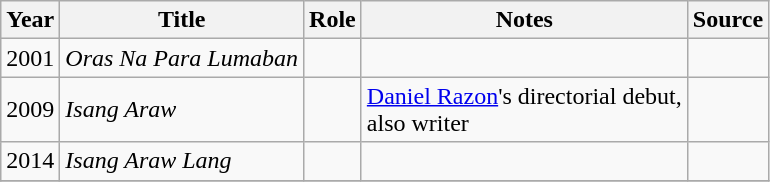<table class="wikitable sortable" >
<tr>
<th>Year</th>
<th>Title</th>
<th>Role</th>
<th class="unsortable">Notes </th>
<th class="unsortable">Source </th>
</tr>
<tr>
<td>2001</td>
<td><em>Oras Na Para Lumaban</em></td>
<td></td>
<td></td>
<td></td>
</tr>
<tr>
<td>2009</td>
<td><em>Isang Araw</em></td>
<td></td>
<td><a href='#'>Daniel Razon</a>'s directorial debut,<br>also writer</td>
<td></td>
</tr>
<tr>
<td>2014</td>
<td><em>Isang Araw Lang</em></td>
<td></td>
<td></td>
<td></td>
</tr>
<tr>
</tr>
</table>
